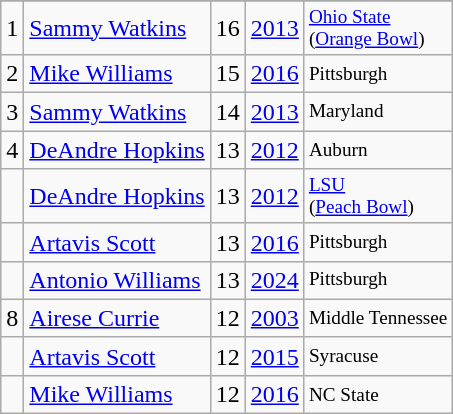<table class="wikitable">
<tr>
</tr>
<tr>
<td>1</td>
<td><a href='#'>Sammy Watkins</a></td>
<td>16</td>
<td><a href='#'>2013</a></td>
<td style="font-size:80%;"><a href='#'>Ohio State</a><br>(<a href='#'>Orange Bowl</a>)</td>
</tr>
<tr>
<td>2</td>
<td><a href='#'>Mike Williams</a></td>
<td>15</td>
<td><a href='#'>2016</a></td>
<td style="font-size:80%;">Pittsburgh</td>
</tr>
<tr>
<td>3</td>
<td><a href='#'>Sammy Watkins</a></td>
<td>14</td>
<td><a href='#'>2013</a></td>
<td style="font-size:80%;">Maryland</td>
</tr>
<tr>
<td>4</td>
<td><a href='#'>DeAndre Hopkins</a></td>
<td>13</td>
<td><a href='#'>2012</a></td>
<td style="font-size:80%;">Auburn</td>
</tr>
<tr>
<td></td>
<td><a href='#'>DeAndre Hopkins</a></td>
<td>13</td>
<td><a href='#'>2012</a></td>
<td style="font-size:80%;"><a href='#'>LSU</a><br>(<a href='#'>Peach Bowl</a>)</td>
</tr>
<tr>
<td></td>
<td><a href='#'>Artavis Scott</a></td>
<td>13</td>
<td><a href='#'>2016</a></td>
<td style="font-size:80%;">Pittsburgh</td>
</tr>
<tr>
<td></td>
<td><a href='#'>Antonio Williams</a></td>
<td>13</td>
<td><a href='#'>2024</a></td>
<td style="font-size:80%;">Pittsburgh</td>
</tr>
<tr>
<td>8</td>
<td><a href='#'>Airese Currie</a></td>
<td>12</td>
<td><a href='#'>2003</a></td>
<td style="font-size:80%;">Middle Tennessee</td>
</tr>
<tr>
<td></td>
<td><a href='#'>Artavis Scott</a></td>
<td>12</td>
<td><a href='#'>2015</a></td>
<td style="font-size:80%;">Syracuse</td>
</tr>
<tr>
<td></td>
<td><a href='#'>Mike Williams</a></td>
<td>12</td>
<td><a href='#'>2016</a></td>
<td style="font-size:80%;">NC State</td>
</tr>
</table>
